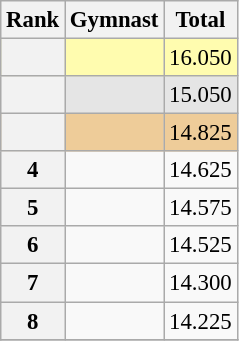<table class="wikitable sortable" style="text-align:center; font-size:95%">
<tr>
<th scope=col>Rank</th>
<th scope=col>Gymnast</th>
<th scope=col>Total</th>
</tr>
<tr bgcolor=fffcaf>
<th scope=row style="text-align:center"></th>
<td align=left></td>
<td>16.050</td>
</tr>
<tr bgcolor=e5e5e5>
<th scope=row style="text-align:center"></th>
<td align=left></td>
<td>15.050</td>
</tr>
<tr bgcolor=eecc99>
<th scope=row style="text-align:center"></th>
<td align=left></td>
<td>14.825</td>
</tr>
<tr>
<th scope=row style="text-align:center">4</th>
<td align=left></td>
<td>14.625</td>
</tr>
<tr>
<th scope=row style="text-align:center">5</th>
<td align=left></td>
<td>14.575</td>
</tr>
<tr>
<th scope=row style="text-align:center">6</th>
<td align=left></td>
<td>14.525</td>
</tr>
<tr>
<th scope=row style="text-align:center">7</th>
<td align=left></td>
<td>14.300</td>
</tr>
<tr>
<th scope=row style="text-align:center">8</th>
<td align=left></td>
<td>14.225</td>
</tr>
<tr>
</tr>
</table>
